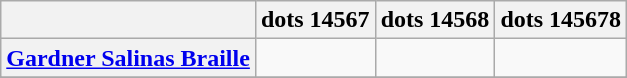<table class="wikitable">
<tr>
<th></th>
<th>dots 14567</th>
<th>dots 14568</th>
<th>dots 145678</th>
</tr>
<tr>
<th align=left><a href='#'>Gardner Salinas Braille</a></th>
<td></td>
<td></td>
<td></td>
</tr>
<tr>
</tr>
<tr>
</tr>
</table>
